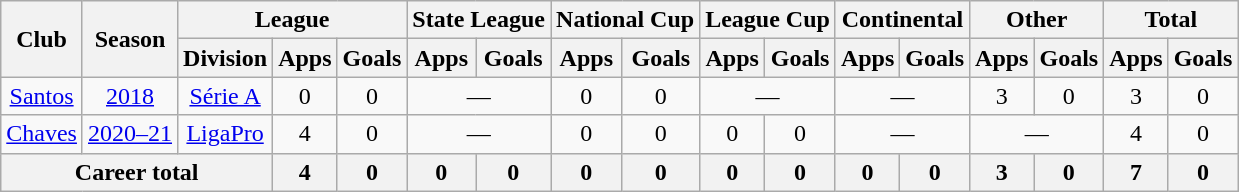<table class="wikitable" style="text-align: center">
<tr>
<th rowspan="2">Club</th>
<th rowspan="2">Season</th>
<th colspan="3">League</th>
<th colspan="2">State League</th>
<th colspan="2">National Cup</th>
<th colspan="2">League Cup</th>
<th colspan="2">Continental</th>
<th colspan="2">Other</th>
<th colspan="2">Total</th>
</tr>
<tr>
<th>Division</th>
<th>Apps</th>
<th>Goals</th>
<th>Apps</th>
<th>Goals</th>
<th>Apps</th>
<th>Goals</th>
<th>Apps</th>
<th>Goals</th>
<th>Apps</th>
<th>Goals</th>
<th>Apps</th>
<th>Goals</th>
<th>Apps</th>
<th>Goals</th>
</tr>
<tr>
<td><a href='#'>Santos</a></td>
<td><a href='#'>2018</a></td>
<td><a href='#'>Série A</a></td>
<td>0</td>
<td>0</td>
<td colspan="2">—</td>
<td>0</td>
<td>0</td>
<td colspan="2">—</td>
<td colspan="2">—</td>
<td>3</td>
<td>0</td>
<td>3</td>
<td>0</td>
</tr>
<tr>
<td><a href='#'>Chaves</a></td>
<td><a href='#'>2020–21</a></td>
<td><a href='#'>LigaPro</a></td>
<td>4</td>
<td>0</td>
<td colspan="2">—</td>
<td>0</td>
<td>0</td>
<td>0</td>
<td>0</td>
<td colspan="2">—</td>
<td colspan="2">—</td>
<td>4</td>
<td>0</td>
</tr>
<tr>
<th colspan="3"><strong>Career total</strong></th>
<th>4</th>
<th>0</th>
<th>0</th>
<th>0</th>
<th>0</th>
<th>0</th>
<th>0</th>
<th>0</th>
<th>0</th>
<th>0</th>
<th>3</th>
<th>0</th>
<th>7</th>
<th>0</th>
</tr>
</table>
